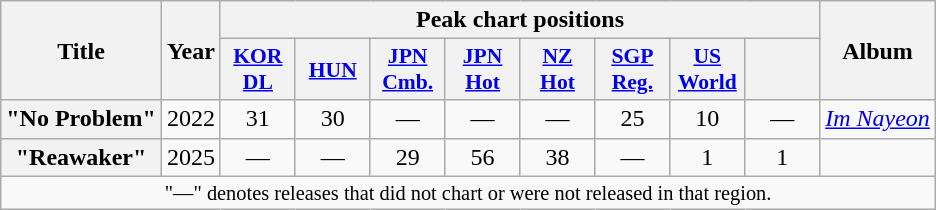<table class="wikitable plainrowheaders" style="text-align:center">
<tr>
<th scope="col" rowspan="2">Title</th>
<th scope="col" rowspan="2">Year</th>
<th scope="col" colspan="8">Peak chart positions</th>
<th scope="col" rowspan="2">Album</th>
</tr>
<tr>
<th scope="col" style="font-size:90%; width:3em"><a href='#'>KOR<br>DL</a><br></th>
<th scope="col" style="font-size:90%; width:3em"><a href='#'>HUN</a><br></th>
<th scope="col" style="font-size:90%; width:3em"><a href='#'>JPN<br>Cmb.</a><br></th>
<th scope="col" style="font-size:90%; width:3em"><a href='#'>JPN<br>Hot</a><br></th>
<th scope="col" style="font-size:90%; width:3em"><a href='#'>NZ<br>Hot</a><br></th>
<th scope="col" style="font-size:90%; width:3em"><a href='#'>SGP<br>Reg.</a><br></th>
<th scope="col" style="font-size:90%; width:3em"><a href='#'>US<br>World</a><br></th>
<th scope="col" style="font-size:90%; width:3em"><a href='#'></a><br></th>
</tr>
<tr>
<th scope="row">"No Problem"<br></th>
<td>2022</td>
<td>31</td>
<td>30</td>
<td>—</td>
<td>—</td>
<td>—</td>
<td>25</td>
<td>10</td>
<td>—</td>
<td><em><a href='#'>Im Nayeon</a></em></td>
</tr>
<tr>
<th scope="row">"Reawaker"<br></th>
<td>2025</td>
<td>—</td>
<td>—</td>
<td>29</td>
<td>56</td>
<td>38</td>
<td>—</td>
<td>1</td>
<td>1</td>
<td></td>
</tr>
<tr>
<td colspan="11" style="font-size:85%">"—" denotes releases that did not chart or were not released in that region.</td>
</tr>
</table>
